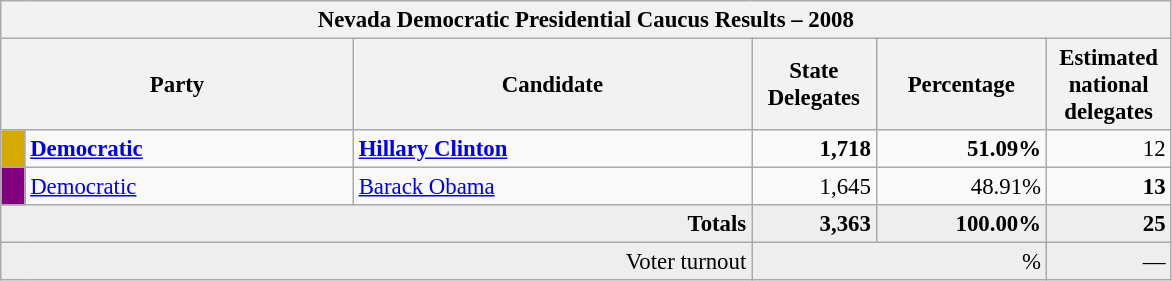<table class="wikitable" style="font-size:95%;">
<tr>
<th colspan="7">Nevada Democratic Presidential Caucus Results – 2008</th>
</tr>
<tr>
<th colspan="2" style="width: 15em">Party</th>
<th style="width: 17em">Candidate</th>
<th style="width: 5em">State Delegates</th>
<th style="width: 7em">Percentage</th>
<th style="width: 5em">Estimated national delegates</th>
</tr>
<tr>
<th style="background:#d4aa00; width:3px;"></th>
<td style="width: 130px"><strong><a href='#'>Democratic</a></strong></td>
<td><strong><a href='#'>Hillary Clinton</a></strong></td>
<td style="text-align:right;"><strong>1,718</strong></td>
<td style="text-align:right;"><strong>51.09%</strong></td>
<td style="text-align:right;">12</td>
</tr>
<tr>
<th style="background:purple; width:3px;"></th>
<td style="width: 130px"><a href='#'>Democratic</a></td>
<td><a href='#'>Barack Obama</a></td>
<td style="text-align:right;">1,645</td>
<td style="text-align:right;">48.91%</td>
<td style="text-align:right;"><strong>13</strong></td>
</tr>
<tr style="background:#eee; text-align:right;">
<td colspan="3"><strong>Totals</strong></td>
<td><strong>3,363</strong></td>
<td><strong>100.00%</strong></td>
<td><strong>25</strong></td>
</tr>
<tr style="background:#eee; text-align:right;">
<td colspan="3">Voter turnout</td>
<td colspan="2">%</td>
<td>—</td>
</tr>
</table>
